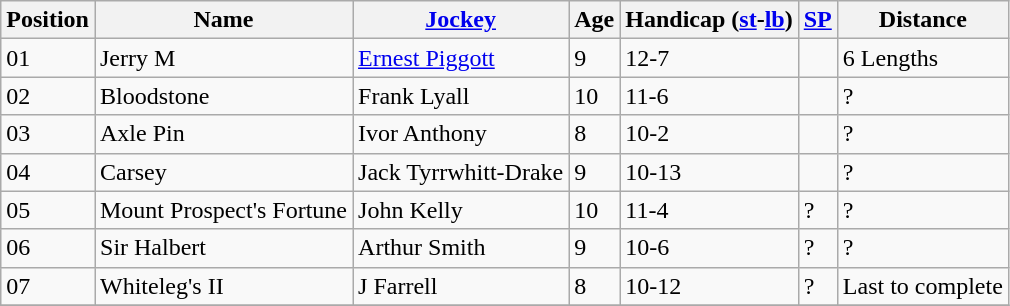<table class="wikitable sortable">
<tr>
<th data-sort-type="number">Position</th>
<th>Name</th>
<th><a href='#'>Jockey</a></th>
<th data-sort-type="number">Age</th>
<th>Handicap (<a href='#'>st</a>-<a href='#'>lb</a>)</th>
<th><a href='#'>SP</a></th>
<th>Distance</th>
</tr>
<tr>
<td>01</td>
<td>Jerry M</td>
<td><a href='#'>Ernest Piggott</a></td>
<td>9</td>
<td>12-7</td>
<td></td>
<td>6 Lengths</td>
</tr>
<tr>
<td>02</td>
<td>Bloodstone</td>
<td>Frank Lyall</td>
<td>10</td>
<td>11-6</td>
<td></td>
<td>?</td>
</tr>
<tr>
<td>03</td>
<td>Axle Pin</td>
<td>Ivor Anthony</td>
<td>8</td>
<td>10-2</td>
<td></td>
<td>?</td>
</tr>
<tr>
<td>04</td>
<td>Carsey</td>
<td>Jack Tyrrwhitt-Drake</td>
<td>9</td>
<td>10-13</td>
<td></td>
<td>?</td>
</tr>
<tr>
<td>05</td>
<td>Mount Prospect's Fortune</td>
<td>John Kelly</td>
<td>10</td>
<td>11-4</td>
<td>?</td>
<td>?</td>
</tr>
<tr>
<td>06</td>
<td>Sir Halbert</td>
<td>Arthur Smith</td>
<td>9</td>
<td>10-6</td>
<td>?</td>
<td>?</td>
</tr>
<tr>
<td>07</td>
<td>Whiteleg's II</td>
<td>J Farrell</td>
<td>8</td>
<td>10-12</td>
<td>?</td>
<td>Last to complete</td>
</tr>
<tr>
</tr>
</table>
